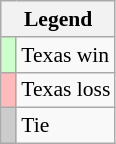<table class="wikitable" style="font-size:90%">
<tr>
<th colspan="2">Legend</th>
</tr>
<tr>
<td bgcolor="#ccffcc"> </td>
<td>Texas win</td>
</tr>
<tr>
<td bgcolor="#ffbbbb"> </td>
<td>Texas loss</td>
</tr>
<tr>
<td bgcolor="#cccccc"> </td>
<td>Tie</td>
</tr>
</table>
